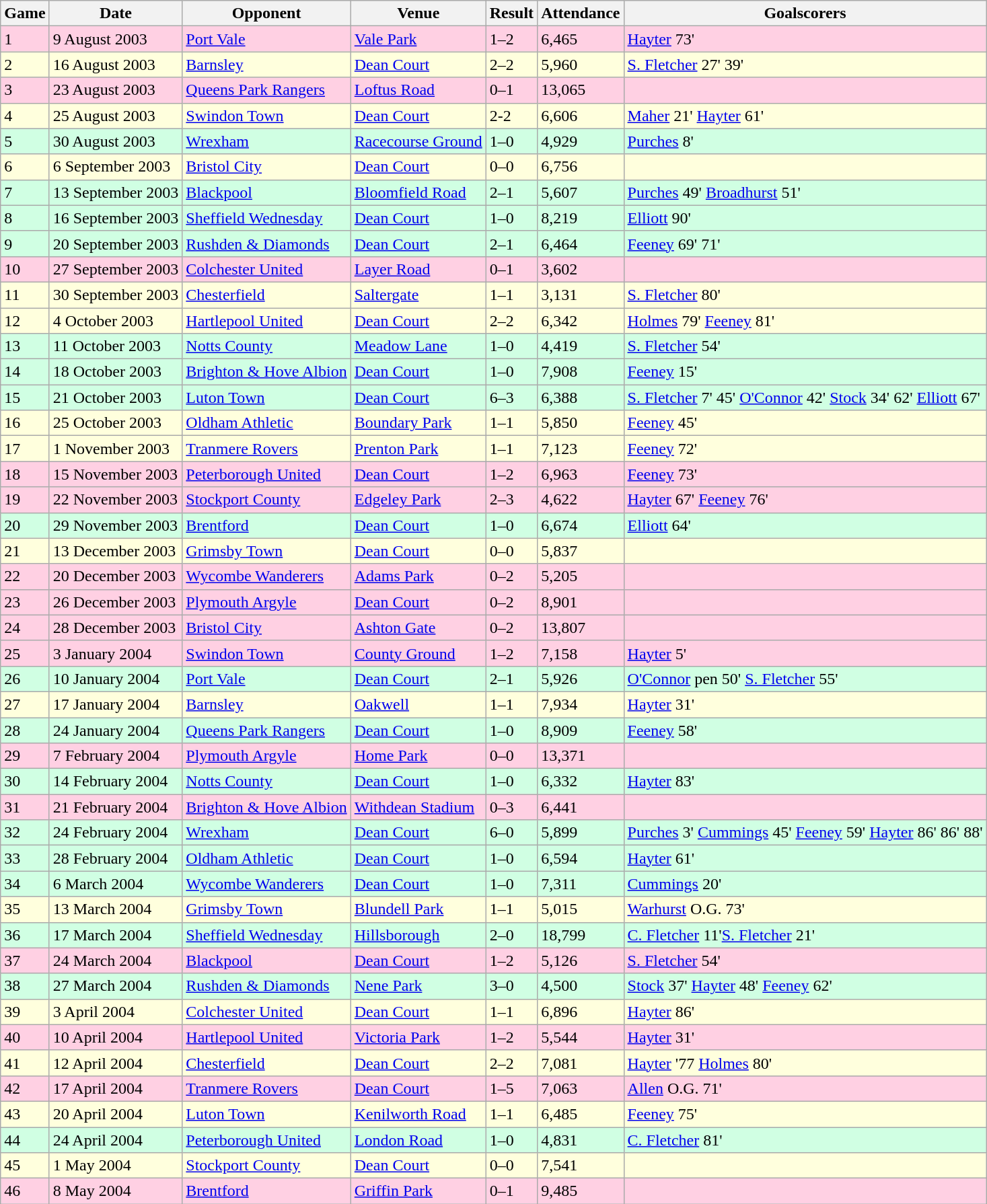<table class="wikitable">
<tr>
<th>Game</th>
<th>Date</th>
<th>Opponent</th>
<th>Venue</th>
<th>Result</th>
<th>Attendance</th>
<th>Goalscorers</th>
</tr>
<tr style="background: #ffd0e3;">
<td>1</td>
<td>9 August 2003</td>
<td><a href='#'>Port Vale</a></td>
<td><a href='#'>Vale Park</a></td>
<td>1–2</td>
<td>6,465</td>
<td><a href='#'>Hayter</a> 73'</td>
</tr>
<tr style="background:#ffd;">
<td>2</td>
<td>16 August 2003</td>
<td><a href='#'>Barnsley</a></td>
<td><a href='#'>Dean Court</a></td>
<td>2–2</td>
<td>5,960</td>
<td><a href='#'>S. Fletcher</a> 27' 39'</td>
</tr>
<tr style="background: #ffd0e3;">
<td>3</td>
<td>23 August 2003</td>
<td><a href='#'>Queens Park Rangers</a></td>
<td><a href='#'>Loftus Road</a></td>
<td>0–1</td>
<td>13,065</td>
<td></td>
</tr>
<tr style="background:#ffd;">
<td>4</td>
<td>25 August 2003</td>
<td><a href='#'>Swindon Town</a></td>
<td><a href='#'>Dean Court</a></td>
<td>2-2</td>
<td>6,606</td>
<td><a href='#'>Maher</a> 21' <a href='#'>Hayter</a> 61'</td>
</tr>
<tr style="background: #d0ffe3;">
<td>5</td>
<td>30 August 2003</td>
<td><a href='#'>Wrexham</a></td>
<td><a href='#'>Racecourse Ground</a></td>
<td>1–0</td>
<td>4,929</td>
<td><a href='#'>Purches</a> 8'</td>
</tr>
<tr style="background:#ffd;">
<td>6</td>
<td>6 September 2003</td>
<td><a href='#'>Bristol City</a></td>
<td><a href='#'>Dean Court</a></td>
<td>0–0</td>
<td>6,756</td>
<td></td>
</tr>
<tr style="background: #d0ffe3;">
<td>7</td>
<td>13 September 2003</td>
<td><a href='#'>Blackpool</a></td>
<td><a href='#'>Bloomfield Road</a></td>
<td>2–1</td>
<td>5,607</td>
<td><a href='#'>Purches</a> 49' <a href='#'>Broadhurst</a> 51'</td>
</tr>
<tr style="background: #d0ffe3;">
<td>8</td>
<td>16 September 2003</td>
<td><a href='#'>Sheffield Wednesday</a></td>
<td><a href='#'>Dean Court</a></td>
<td>1–0</td>
<td>8,219</td>
<td><a href='#'>Elliott</a> 90'</td>
</tr>
<tr style="background: #d0ffe3;">
<td>9</td>
<td>20 September 2003</td>
<td><a href='#'>Rushden & Diamonds</a></td>
<td><a href='#'>Dean Court</a></td>
<td>2–1</td>
<td>6,464</td>
<td><a href='#'>Feeney</a> 69' 71'</td>
</tr>
<tr style="background: #ffd0e3;">
<td>10</td>
<td>27 September 2003</td>
<td><a href='#'>Colchester United</a></td>
<td><a href='#'>Layer Road</a></td>
<td>0–1</td>
<td>3,602</td>
<td></td>
</tr>
<tr style="background:#ffd;">
<td>11</td>
<td>30 September 2003</td>
<td><a href='#'>Chesterfield</a></td>
<td><a href='#'>Saltergate</a></td>
<td>1–1</td>
<td>3,131</td>
<td><a href='#'>S. Fletcher</a> 80'</td>
</tr>
<tr style="background:#ffd;">
<td>12</td>
<td>4 October 2003</td>
<td><a href='#'>Hartlepool United</a></td>
<td><a href='#'>Dean Court</a></td>
<td>2–2</td>
<td>6,342</td>
<td><a href='#'>Holmes</a> 79' <a href='#'>Feeney</a> 81'</td>
</tr>
<tr style="background: #d0ffe3;">
<td>13</td>
<td>11 October 2003</td>
<td><a href='#'>Notts County</a></td>
<td><a href='#'>Meadow Lane</a></td>
<td>1–0</td>
<td>4,419</td>
<td><a href='#'>S. Fletcher</a> 54'</td>
</tr>
<tr style="background: #d0ffe3;">
<td>14</td>
<td>18 October 2003</td>
<td><a href='#'>Brighton & Hove Albion</a></td>
<td><a href='#'>Dean Court</a></td>
<td>1–0</td>
<td>7,908</td>
<td><a href='#'>Feeney</a> 15'</td>
</tr>
<tr style="background: #d0ffe3;">
<td>15</td>
<td>21 October 2003</td>
<td><a href='#'>Luton Town</a></td>
<td><a href='#'>Dean Court</a></td>
<td>6–3</td>
<td>6,388</td>
<td><a href='#'>S. Fletcher</a> 7' 45' <a href='#'>O'Connor</a> 42' <a href='#'>Stock</a> 34' 62' <a href='#'>Elliott</a> 67'</td>
</tr>
<tr style="background:#ffd;">
<td>16</td>
<td>25 October 2003</td>
<td><a href='#'>Oldham Athletic</a></td>
<td><a href='#'>Boundary Park</a></td>
<td>1–1</td>
<td>5,850</td>
<td><a href='#'>Feeney</a> 45'</td>
</tr>
<tr style="background:#ffd;">
<td>17</td>
<td>1 November 2003</td>
<td><a href='#'>Tranmere Rovers</a></td>
<td><a href='#'>Prenton Park</a></td>
<td>1–1</td>
<td>7,123</td>
<td><a href='#'>Feeney</a> 72'</td>
</tr>
<tr style="background: #ffd0e3;">
<td>18</td>
<td>15 November 2003</td>
<td><a href='#'>Peterborough United</a></td>
<td><a href='#'>Dean Court</a></td>
<td>1–2</td>
<td>6,963</td>
<td><a href='#'>Feeney</a> 73'</td>
</tr>
<tr style="background: #ffd0e3;">
<td>19</td>
<td>22 November 2003</td>
<td><a href='#'>Stockport County</a></td>
<td><a href='#'>Edgeley Park</a></td>
<td>2–3</td>
<td>4,622</td>
<td><a href='#'>Hayter</a> 67' <a href='#'>Feeney</a> 76'</td>
</tr>
<tr style="background: #d0ffe3;">
<td>20</td>
<td>29 November 2003</td>
<td><a href='#'>Brentford</a></td>
<td><a href='#'>Dean Court</a></td>
<td>1–0</td>
<td>6,674</td>
<td><a href='#'>Elliott</a> 64'</td>
</tr>
<tr style="background:#ffd;">
<td>21</td>
<td>13 December 2003</td>
<td><a href='#'>Grimsby Town</a></td>
<td><a href='#'>Dean Court</a></td>
<td>0–0</td>
<td>5,837</td>
<td></td>
</tr>
<tr style="background: #ffd0e3;">
<td>22</td>
<td>20 December 2003</td>
<td><a href='#'>Wycombe Wanderers</a></td>
<td><a href='#'>Adams Park</a></td>
<td>0–2</td>
<td>5,205</td>
<td></td>
</tr>
<tr style="background: #ffd0e3;">
<td>23</td>
<td>26 December 2003</td>
<td><a href='#'>Plymouth Argyle</a></td>
<td><a href='#'>Dean Court</a></td>
<td>0–2</td>
<td>8,901</td>
<td></td>
</tr>
<tr style="background: #ffd0e3;">
<td>24</td>
<td>28 December 2003</td>
<td><a href='#'>Bristol City</a></td>
<td><a href='#'>Ashton Gate</a></td>
<td>0–2</td>
<td>13,807</td>
<td></td>
</tr>
<tr style="background: #ffd0e3;">
<td>25</td>
<td>3 January 2004</td>
<td><a href='#'>Swindon Town</a></td>
<td><a href='#'>County Ground</a></td>
<td>1–2</td>
<td>7,158</td>
<td><a href='#'>Hayter</a> 5'</td>
</tr>
<tr style="background: #d0ffe3;">
<td>26</td>
<td>10 January 2004</td>
<td><a href='#'>Port Vale</a></td>
<td><a href='#'>Dean Court</a></td>
<td>2–1</td>
<td>5,926</td>
<td><a href='#'>O'Connor</a> pen 50' <a href='#'>S. Fletcher</a> 55'</td>
</tr>
<tr style="background:#ffd;">
<td>27</td>
<td>17 January 2004</td>
<td><a href='#'>Barnsley</a></td>
<td><a href='#'>Oakwell</a></td>
<td>1–1</td>
<td>7,934</td>
<td><a href='#'>Hayter</a> 31'</td>
</tr>
<tr style="background: #d0ffe3;">
<td>28</td>
<td>24 January 2004</td>
<td><a href='#'>Queens Park Rangers</a></td>
<td><a href='#'>Dean Court</a></td>
<td>1–0</td>
<td>8,909</td>
<td><a href='#'>Feeney</a> 58'</td>
</tr>
<tr style="background: #ffd0e3;">
<td>29</td>
<td>7 February 2004</td>
<td><a href='#'>Plymouth Argyle</a></td>
<td><a href='#'>Home Park</a></td>
<td>0–0</td>
<td>13,371</td>
<td></td>
</tr>
<tr style="background: #d0ffe3;">
<td>30</td>
<td>14 February 2004</td>
<td><a href='#'>Notts County</a></td>
<td><a href='#'>Dean Court</a></td>
<td>1–0</td>
<td>6,332</td>
<td><a href='#'>Hayter</a> 83'</td>
</tr>
<tr style="background: #ffd0e3;">
<td>31</td>
<td>21 February 2004</td>
<td><a href='#'>Brighton & Hove Albion</a></td>
<td><a href='#'>Withdean Stadium</a></td>
<td>0–3</td>
<td>6,441</td>
<td></td>
</tr>
<tr style="background: #d0ffe3;">
<td>32</td>
<td>24 February 2004</td>
<td><a href='#'>Wrexham</a></td>
<td><a href='#'>Dean Court</a></td>
<td>6–0</td>
<td>5,899</td>
<td><a href='#'>Purches</a> 3' <a href='#'>Cummings</a> 45' <a href='#'>Feeney</a> 59' <a href='#'>Hayter</a> 86' 86' 88'</td>
</tr>
<tr style="background: #d0ffe3;">
<td>33</td>
<td>28 February 2004</td>
<td><a href='#'>Oldham Athletic</a></td>
<td><a href='#'>Dean Court</a></td>
<td>1–0</td>
<td>6,594</td>
<td><a href='#'>Hayter</a> 61'</td>
</tr>
<tr style="background: #d0ffe3;">
<td>34</td>
<td>6 March 2004</td>
<td><a href='#'>Wycombe Wanderers</a></td>
<td><a href='#'>Dean Court</a></td>
<td>1–0</td>
<td>7,311</td>
<td><a href='#'>Cummings</a> 20'</td>
</tr>
<tr style="background:#ffd;">
<td>35</td>
<td>13 March 2004</td>
<td><a href='#'>Grimsby Town</a></td>
<td><a href='#'>Blundell Park</a></td>
<td>1–1</td>
<td>5,015</td>
<td><a href='#'>Warhurst</a> O.G. 73'</td>
</tr>
<tr style="background: #d0ffe3;">
<td>36</td>
<td>17 March 2004</td>
<td><a href='#'>Sheffield Wednesday</a></td>
<td><a href='#'>Hillsborough</a></td>
<td>2–0</td>
<td>18,799</td>
<td><a href='#'>C. Fletcher</a> 11'<a href='#'>S. Fletcher</a> 21'</td>
</tr>
<tr style="background: #ffd0e3;">
<td>37</td>
<td>24 March 2004</td>
<td><a href='#'>Blackpool</a></td>
<td><a href='#'>Dean Court</a></td>
<td>1–2</td>
<td>5,126</td>
<td><a href='#'>S. Fletcher</a> 54'</td>
</tr>
<tr style="background: #d0ffe3;">
<td>38</td>
<td>27 March 2004</td>
<td><a href='#'>Rushden & Diamonds</a></td>
<td><a href='#'>Nene Park</a></td>
<td>3–0</td>
<td>4,500</td>
<td><a href='#'>Stock</a> 37' <a href='#'>Hayter</a> 48' <a href='#'>Feeney</a> 62'</td>
</tr>
<tr style="background:#ffd;">
<td>39</td>
<td>3 April 2004</td>
<td><a href='#'>Colchester United</a></td>
<td><a href='#'>Dean Court</a></td>
<td>1–1</td>
<td>6,896</td>
<td><a href='#'>Hayter</a> 86'</td>
</tr>
<tr style="background: #ffd0e3;">
<td>40</td>
<td>10 April 2004</td>
<td><a href='#'>Hartlepool United</a></td>
<td><a href='#'>Victoria Park</a></td>
<td>1–2</td>
<td>5,544</td>
<td><a href='#'>Hayter</a> 31'</td>
</tr>
<tr style="background:#ffd;">
<td>41</td>
<td>12 April 2004</td>
<td><a href='#'>Chesterfield</a></td>
<td><a href='#'>Dean Court</a></td>
<td>2–2</td>
<td>7,081</td>
<td><a href='#'>Hayter</a> '77 <a href='#'>Holmes</a> 80'</td>
</tr>
<tr style="background: #ffd0e3;">
<td>42</td>
<td>17 April 2004</td>
<td><a href='#'>Tranmere Rovers</a></td>
<td><a href='#'>Dean Court</a></td>
<td>1–5</td>
<td>7,063</td>
<td><a href='#'>Allen</a> O.G. 71'</td>
</tr>
<tr style="background:#ffd;">
<td>43</td>
<td>20 April 2004</td>
<td><a href='#'>Luton Town</a></td>
<td><a href='#'>Kenilworth Road</a></td>
<td>1–1</td>
<td>6,485</td>
<td><a href='#'>Feeney</a> 75'</td>
</tr>
<tr style="background: #d0ffe3;">
<td>44</td>
<td>24 April 2004</td>
<td><a href='#'>Peterborough United</a></td>
<td><a href='#'>London Road</a></td>
<td>1–0</td>
<td>4,831</td>
<td><a href='#'>C. Fletcher</a> 81'</td>
</tr>
<tr style="background:#ffd;">
<td>45</td>
<td>1 May 2004</td>
<td><a href='#'>Stockport County</a></td>
<td><a href='#'>Dean Court</a></td>
<td>0–0</td>
<td>7,541</td>
<td></td>
</tr>
<tr style="background: #ffd0e3;">
<td>46</td>
<td>8 May 2004</td>
<td><a href='#'>Brentford</a></td>
<td><a href='#'>Griffin Park</a></td>
<td>0–1</td>
<td>9,485</td>
<td></td>
</tr>
</table>
